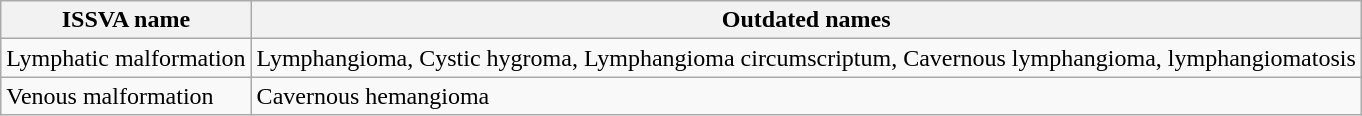<table class="wikitable">
<tr>
<th>ISSVA name</th>
<th>Outdated names</th>
</tr>
<tr>
<td>Lymphatic malformation</td>
<td>Lymphangioma, Cystic hygroma, Lymphangioma circumscriptum, Cavernous lymphangioma, lymphangiomatosis</td>
</tr>
<tr>
<td>Venous malformation</td>
<td>Cavernous hemangioma</td>
</tr>
</table>
